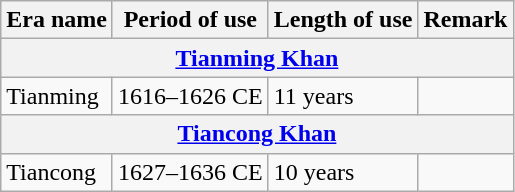<table class="wikitable">
<tr>
<th>Era name</th>
<th>Period of use</th>
<th>Length of use</th>
<th>Remark</th>
</tr>
<tr>
<th colspan="4"><a href='#'>Tianming Khan</a><br></th>
</tr>
<tr>
<td>Tianming<br></td>
<td>1616–1626 CE</td>
<td>11 years</td>
<td></td>
</tr>
<tr>
<th colspan="4"><a href='#'>Tiancong Khan</a><br></th>
</tr>
<tr>
<td>Tiancong<br></td>
<td>1627–1636 CE</td>
<td>10 years</td>
<td></td>
</tr>
</table>
